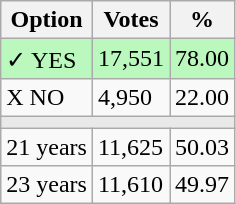<table class="wikitable">
<tr>
<th>Option</th>
<th>Votes</th>
<th>%</th>
</tr>
<tr>
<td style=background:#bbf8be>✓ YES</td>
<td style=background:#bbf8be>17,551</td>
<td style=background:#bbf8be>78.00</td>
</tr>
<tr>
<td>X NO</td>
<td>4,950</td>
<td>22.00</td>
</tr>
<tr>
<td colspan="3" bgcolor="#E9E9E9"></td>
</tr>
<tr>
<td>21 years</td>
<td>11,625</td>
<td>50.03</td>
</tr>
<tr>
<td>23 years</td>
<td>11,610</td>
<td>49.97</td>
</tr>
</table>
